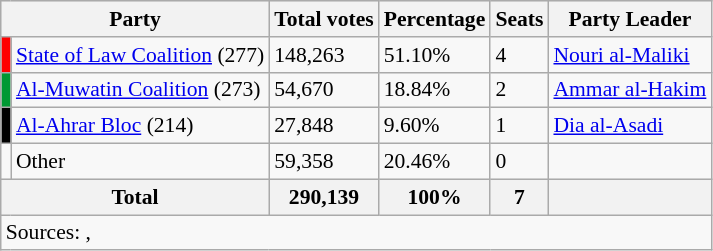<table class="wikitable sortable" style="border:1px solid #8888aa; background-color:#f8f8f8; padding:0px; font-size:90%;">
<tr style="background-color:#E9E9E9">
<th colspan=2>Party</th>
<th>Total votes</th>
<th>Percentage</th>
<th>Seats</th>
<th>Party Leader</th>
</tr>
<tr>
<td bgcolor="#FF0000"></td>
<td><a href='#'>State of Law Coalition</a> (277)</td>
<td>148,263</td>
<td>51.10%</td>
<td>4</td>
<td><a href='#'>Nouri al-Maliki</a></td>
</tr>
<tr>
<td bgcolor="#009933"></td>
<td><a href='#'>Al-Muwatin Coalition</a> (273)</td>
<td>54,670</td>
<td>18.84%</td>
<td>2</td>
<td><a href='#'>Ammar al-Hakim</a></td>
</tr>
<tr>
<td bgcolor="#000000"></td>
<td><a href='#'>Al-Ahrar Bloc</a> (214)</td>
<td>27,848</td>
<td>9.60%</td>
<td>1</td>
<td><a href='#'>Dia al-Asadi</a></td>
</tr>
<tr>
<td></td>
<td>Other</td>
<td>59,358</td>
<td>20.46%</td>
<td>0</td>
<td></td>
</tr>
<tr>
<th colspan=2><strong>Total</strong></th>
<th><strong>290,139</strong></th>
<th><strong>100%</strong></th>
<th><strong>7</strong></th>
<th></th>
</tr>
<tr>
<td colspan=7 align=left>Sources: ,  </td>
</tr>
</table>
